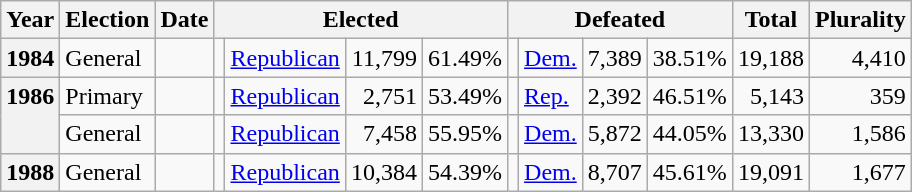<table class=wikitable>
<tr>
<th>Year</th>
<th>Election</th>
<th>Date</th>
<th ! colspan="4">Elected</th>
<th ! colspan="4">Defeated</th>
<th>Total</th>
<th>Plurality</th>
</tr>
<tr>
<th valign="top">1984</th>
<td valign="top">General</td>
<td valign="top"></td>
<td valign="top"></td>
<td valign="top" ><a href='#'>Republican</a></td>
<td valign="top" align="right">11,799</td>
<td valign="top" align="right">61.49%</td>
<td valign="top"></td>
<td valign="top" ><a href='#'>Dem.</a></td>
<td valign="top" align="right">7,389</td>
<td valign="top" align="right">38.51%</td>
<td valign="top" align="right">19,188</td>
<td valign="top" align="right">4,410</td>
</tr>
<tr>
<th rowspan="2" valign="top">1986</th>
<td valign="top">Primary</td>
<td valign="top"></td>
<td valign="top"></td>
<td valign="top" ><a href='#'>Republican</a></td>
<td valign="top" align="right">2,751</td>
<td valign="top" align="right">53.49%</td>
<td valign="top"></td>
<td valign="top" ><a href='#'>Rep.</a></td>
<td valign="top" align="right">2,392</td>
<td valign="top" align="right">46.51%</td>
<td valign="top" align="right">5,143</td>
<td valign="top" align="right">359</td>
</tr>
<tr>
<td valign="top">General</td>
<td valign="top"></td>
<td valign="top"></td>
<td valign="top" ><a href='#'>Republican</a></td>
<td valign="top" align="right">7,458</td>
<td valign="top" align="right">55.95%</td>
<td valign="top"></td>
<td valign="top" ><a href='#'>Dem.</a></td>
<td valign="top" align="right">5,872</td>
<td valign="top" align="right">44.05%</td>
<td valign="top" align="right">13,330</td>
<td valign="top" align="right">1,586</td>
</tr>
<tr>
<th valign="top">1988</th>
<td valign="top">General</td>
<td valign="top"></td>
<td valign="top"></td>
<td valign="top" ><a href='#'>Republican</a></td>
<td valign="top" align="right">10,384</td>
<td valign="top" align="right">54.39%</td>
<td valign="top"></td>
<td valign="top" ><a href='#'>Dem.</a></td>
<td valign="top" align="right">8,707</td>
<td valign="top" align="right">45.61%</td>
<td valign="top" align="right">19,091</td>
<td valign="top" align="right">1,677</td>
</tr>
</table>
